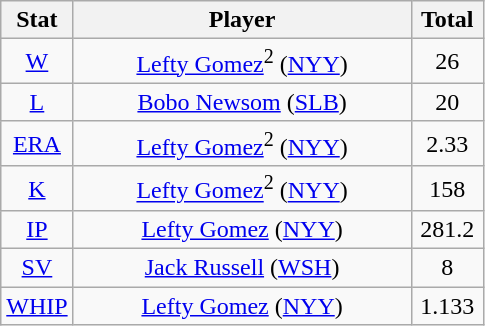<table class="wikitable" style="text-align:center;">
<tr>
<th style="width:15%;">Stat</th>
<th>Player</th>
<th style="width:15%;">Total</th>
</tr>
<tr>
<td><a href='#'>W</a></td>
<td><a href='#'>Lefty Gomez</a><sup>2</sup> (<a href='#'>NYY</a>)</td>
<td>26</td>
</tr>
<tr>
<td><a href='#'>L</a></td>
<td><a href='#'>Bobo Newsom</a> (<a href='#'>SLB</a>)</td>
<td>20</td>
</tr>
<tr>
<td><a href='#'>ERA</a></td>
<td><a href='#'>Lefty Gomez</a><sup>2</sup> (<a href='#'>NYY</a>)</td>
<td>2.33</td>
</tr>
<tr>
<td><a href='#'>K</a></td>
<td><a href='#'>Lefty Gomez</a><sup>2</sup> (<a href='#'>NYY</a>)</td>
<td>158</td>
</tr>
<tr>
<td><a href='#'>IP</a></td>
<td><a href='#'>Lefty Gomez</a> (<a href='#'>NYY</a>)</td>
<td>281.2</td>
</tr>
<tr>
<td><a href='#'>SV</a></td>
<td><a href='#'>Jack Russell</a> (<a href='#'>WSH</a>)</td>
<td>8</td>
</tr>
<tr>
<td><a href='#'>WHIP</a></td>
<td><a href='#'>Lefty Gomez</a> (<a href='#'>NYY</a>)</td>
<td>1.133</td>
</tr>
</table>
